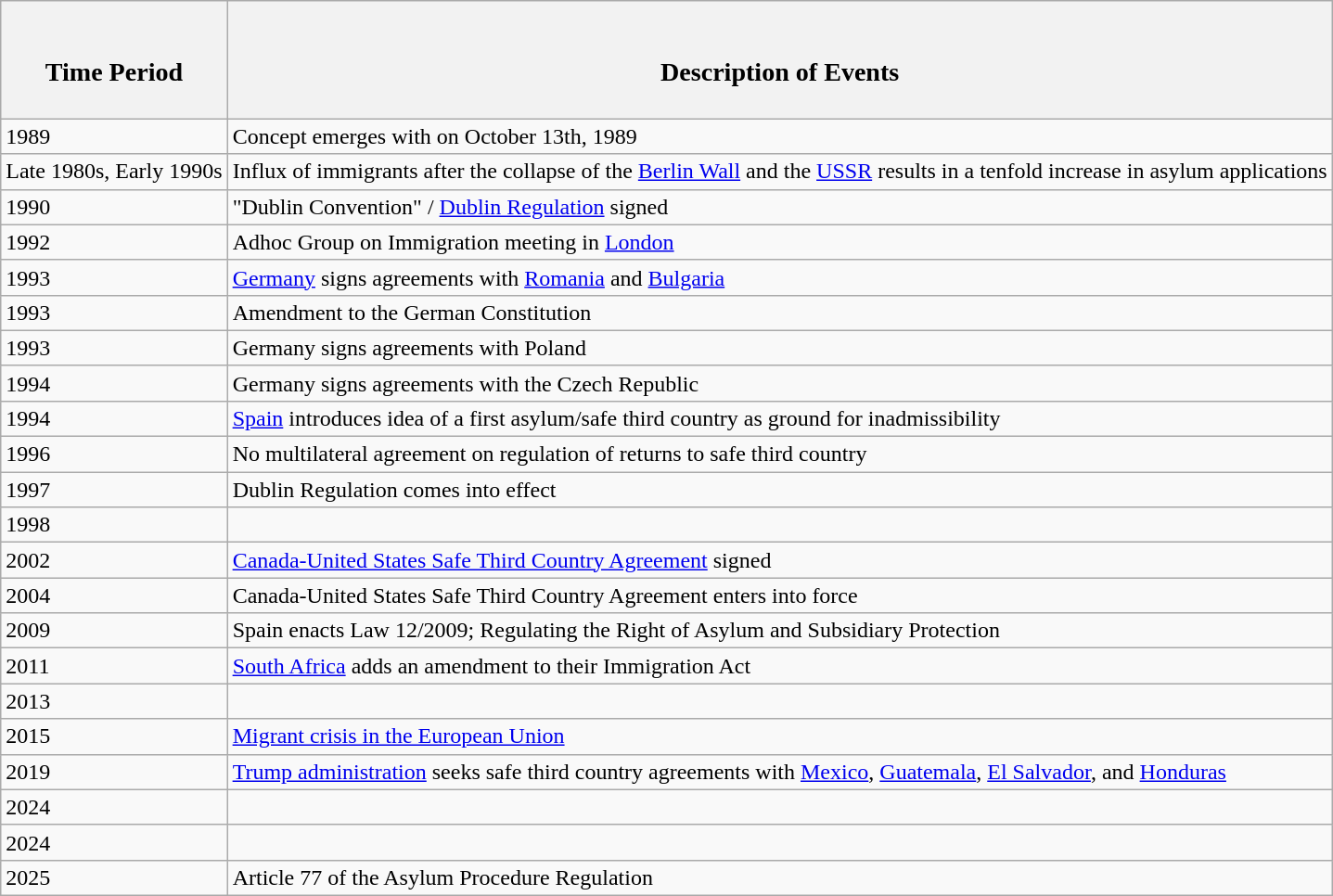<table class="wikitable">
<tr>
<th><br><h3>Time Period</h3></th>
<th><br><h3>Description of Events</h3></th>
</tr>
<tr>
<td>1989</td>
<td>Concept emerges with  on October 13th, 1989</td>
</tr>
<tr>
<td>Late 1980s, Early 1990s</td>
<td>Influx of immigrants after the collapse of the <a href='#'>Berlin Wall</a> and the <a href='#'>USSR</a> results in a tenfold increase in asylum applications</td>
</tr>
<tr>
<td>1990</td>
<td>"Dublin Convention" / <a href='#'>Dublin Regulation</a> signed</td>
</tr>
<tr>
<td>1992</td>
<td>Adhoc Group on Immigration meeting in <a href='#'>London</a></td>
</tr>
<tr>
<td>1993</td>
<td><a href='#'>Germany</a> signs agreements with <a href='#'>Romania</a> and <a href='#'>Bulgaria</a></td>
</tr>
<tr>
<td>1993</td>
<td>Amendment to the German Constitution</td>
</tr>
<tr>
<td>1993</td>
<td>Germany signs agreements with Poland</td>
</tr>
<tr>
<td>1994</td>
<td>Germany signs agreements with the Czech Republic</td>
</tr>
<tr>
<td>1994</td>
<td><a href='#'>Spain</a> introduces idea of a first asylum/safe third country as ground for inadmissibility</td>
</tr>
<tr>
<td>1996</td>
<td>No multilateral agreement on regulation of returns to safe third country</td>
</tr>
<tr>
<td>1997</td>
<td>Dublin Regulation comes into effect</td>
</tr>
<tr>
<td>1998</td>
<td></td>
</tr>
<tr>
<td>2002</td>
<td><a href='#'>Canada-United States Safe Third Country Agreement</a> signed</td>
</tr>
<tr>
<td>2004</td>
<td>Canada-United States Safe Third Country Agreement enters into force</td>
</tr>
<tr>
<td>2009</td>
<td>Spain enacts Law 12/2009; Regulating the Right of Asylum and Subsidiary Protection</td>
</tr>
<tr>
<td>2011</td>
<td><a href='#'>South Africa</a> adds an amendment to their Immigration Act</td>
</tr>
<tr>
<td>2013</td>
<td></td>
</tr>
<tr>
<td>2015</td>
<td><a href='#'>Migrant crisis in the European Union</a></td>
</tr>
<tr>
<td>2019</td>
<td><a href='#'>Trump administration</a> seeks safe third country agreements with <a href='#'>Mexico</a>, <a href='#'>Guatemala</a>, <a href='#'>El Salvador</a>, and <a href='#'>Honduras</a></td>
</tr>
<tr>
<td>2024</td>
<td></td>
</tr>
<tr>
<td>2024</td>
<td></td>
</tr>
<tr>
<td>2025</td>
<td>Article 77 of the Asylum Procedure Regulation</td>
</tr>
</table>
